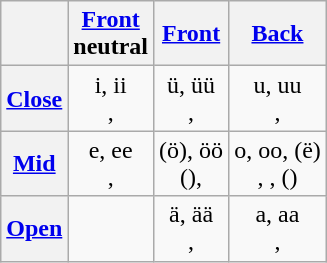<table class="wikitable" style="text-align: center">
<tr>
<th></th>
<th><a href='#'>Front</a><br>neutral</th>
<th><a href='#'>Front</a></th>
<th><a href='#'>Back</a></th>
</tr>
<tr>
<th><a href='#'>Close</a></th>
<td>i, ii<br>, </td>
<td>ü, üü<br>, </td>
<td>u, uu<br>, </td>
</tr>
<tr>
<th><a href='#'>Mid</a></th>
<td>e, ee<br>, </td>
<td>(ö), öö<br>(), </td>
<td>o, oo, (ë)<br>, , ()</td>
</tr>
<tr>
<th><a href='#'>Open</a></th>
<td></td>
<td>ä, ää<br>, </td>
<td>a, aa<br>, </td>
</tr>
</table>
